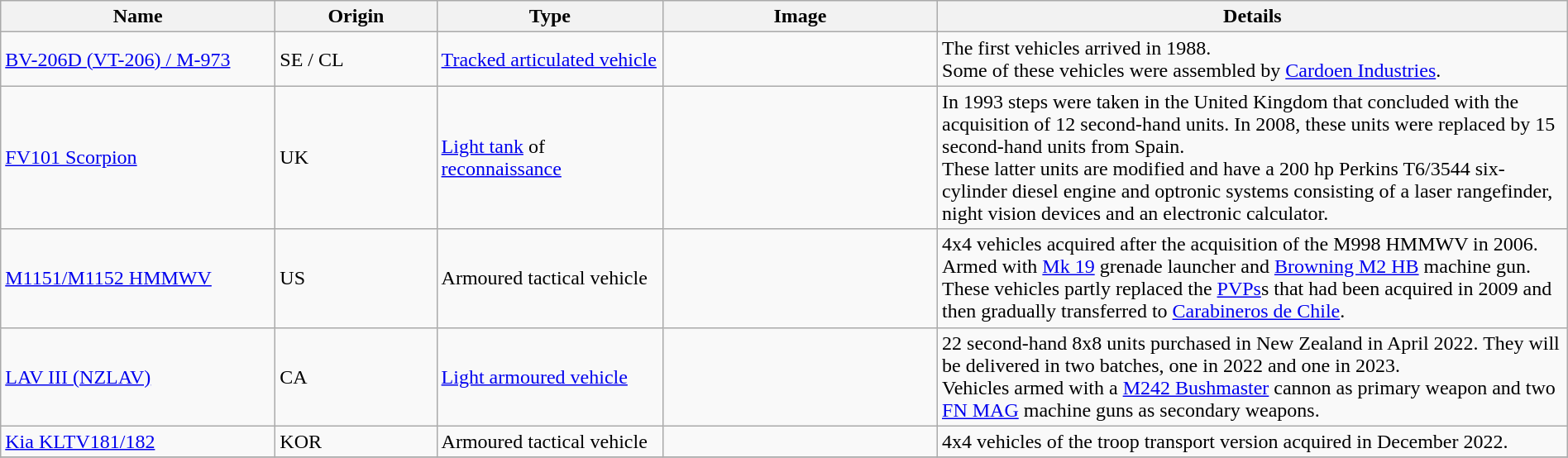<table class="wikitable" border="0" style="width:100%">
<tr>
<th style="text-align: center; width:17%;">Name</th>
<th style="text-align: center; width:10%;">Origin</th>
<th style="text-align: center; width:14%;">Type</th>
<th style="text-align: center; width:17%;">Image</th>
<th style="text-align: center; width:39%;">Details</th>
</tr>
<tr>
<td><a href='#'>BV-206D (VT-206) / M-973</a></td>
<td> SE /  CL</td>
<td><a href='#'>Tracked articulated vehicle</a></td>
<td></td>
<td>The first vehicles arrived in 1988.<br>Some of these vehicles were assembled by <a href='#'>Cardoen Industries</a>.</td>
</tr>
<tr>
<td><a href='#'>FV101 Scorpion</a></td>
<td> UK</td>
<td><a href='#'>Light tank</a> of <a href='#'>reconnaissance</a></td>
<td></td>
<td>In 1993 steps were taken in the United Kingdom that concluded with the acquisition of 12 second-hand units. In 2008, these units were replaced by 15 second-hand units from Spain.<br>These latter units are modified and have a 200 hp Perkins T6/3544 six-cylinder diesel engine and optronic systems consisting of a laser rangefinder, night vision devices and an electronic calculator.</td>
</tr>
<tr>
<td><a href='#'>M1151/M1152 HMMWV</a></td>
<td> US</td>
<td>Armoured tactical vehicle</td>
<td></td>
<td>4x4 vehicles acquired after the acquisition of the M998 HMMWV in 2006. Armed with <a href='#'>Mk 19</a> grenade launcher and <a href='#'>Browning M2 HB</a> machine gun.<br>These vehicles partly replaced the <a href='#'>PVPs</a>s that had been acquired in 2009 and then gradually transferred to <a href='#'>Carabineros de Chile</a>.</td>
</tr>
<tr>
<td><a href='#'>LAV III (NZLAV)</a></td>
<td> CA</td>
<td><a href='#'>Light armoured vehicle</a></td>
<td></td>
<td>22 second-hand 8x8 units purchased in New Zealand in April 2022. They will be delivered in two batches, one in 2022 and one in 2023.<br>Vehicles armed with a <a href='#'>M242 Bushmaster</a> cannon as primary weapon and two <a href='#'>FN MAG</a> machine guns as secondary weapons.</td>
</tr>
<tr>
<td><a href='#'>Kia KLTV181/182</a></td>
<td> KOR</td>
<td>Armoured tactical vehicle</td>
<td></td>
<td>4x4 vehicles of the troop transport  version acquired in December 2022.</td>
</tr>
<tr>
</tr>
</table>
